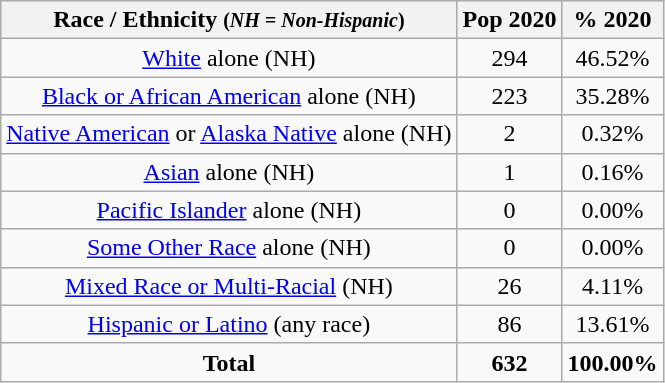<table class="wikitable" style="text-align:center;">
<tr>
<th>Race / Ethnicity <small>(<em>NH = Non-Hispanic</em>)</small></th>
<th>Pop 2020</th>
<th>% 2020</th>
</tr>
<tr>
<td><a href='#'>White</a> alone (NH)</td>
<td>294</td>
<td>46.52%</td>
</tr>
<tr>
<td><a href='#'>Black or African American</a> alone (NH)</td>
<td>223</td>
<td>35.28%</td>
</tr>
<tr>
<td><a href='#'>Native American</a> or <a href='#'>Alaska Native</a> alone (NH)</td>
<td>2</td>
<td>0.32%</td>
</tr>
<tr>
<td><a href='#'>Asian</a> alone (NH)</td>
<td>1</td>
<td>0.16%</td>
</tr>
<tr>
<td><a href='#'>Pacific Islander</a> alone (NH)</td>
<td>0</td>
<td>0.00%</td>
</tr>
<tr>
<td><a href='#'>Some Other Race</a> alone (NH)</td>
<td>0</td>
<td>0.00%</td>
</tr>
<tr>
<td><a href='#'>Mixed Race or Multi-Racial</a> (NH)</td>
<td>26</td>
<td>4.11%</td>
</tr>
<tr>
<td><a href='#'>Hispanic or Latino</a> (any race)</td>
<td>86</td>
<td>13.61%</td>
</tr>
<tr>
<td><strong>Total</strong></td>
<td><strong>632</strong></td>
<td><strong>100.00%</strong></td>
</tr>
</table>
